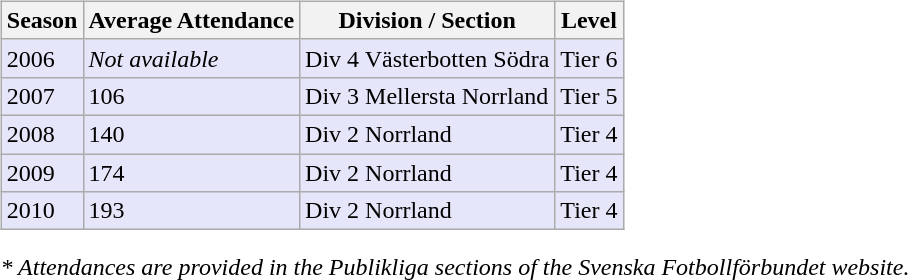<table>
<tr>
<td valign="top" width=0%><br><table class="wikitable">
<tr style="background:#f0f6fa;">
<th><strong>Season</strong></th>
<th><strong>Average Attendance</strong></th>
<th><strong>Division / Section</strong></th>
<th><strong>Level</strong></th>
</tr>
<tr>
<td style="background:#E6E6FA;">2006</td>
<td style="background:#E6E6FA;"><em>Not available</em></td>
<td style="background:#E6E6FA;">Div 4 Västerbotten Södra</td>
<td style="background:#E6E6FA;">Tier 6</td>
</tr>
<tr>
<td style="background:#E6E6FA;">2007</td>
<td style="background:#E6E6FA;">106</td>
<td style="background:#E6E6FA;">Div 3 Mellersta Norrland</td>
<td style="background:#E6E6FA;">Tier 5</td>
</tr>
<tr>
<td style="background:#E6E6FA;">2008</td>
<td style="background:#E6E6FA;">140</td>
<td style="background:#E6E6FA;">Div 2 Norrland</td>
<td style="background:#E6E6FA;">Tier 4</td>
</tr>
<tr>
<td style="background:#E6E6FA;">2009</td>
<td style="background:#E6E6FA;">174</td>
<td style="background:#E6E6FA;">Div 2 Norrland</td>
<td style="background:#E6E6FA;">Tier 4</td>
</tr>
<tr>
<td style="background:#E6E6FA;">2010</td>
<td style="background:#E6E6FA;">193</td>
<td style="background:#E6E6FA;">Div 2 Norrland</td>
<td style="background:#E6E6FA;">Tier 4</td>
</tr>
</table>
<em>* Attendances are provided in the Publikliga sections of the Svenska Fotbollförbundet website.</em> </td>
</tr>
</table>
